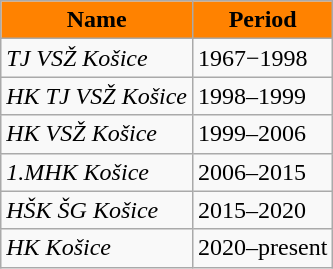<table class="wikitable" style="text-align: left">
<tr>
<th style="color:#000000; background:#FF8200">Name</th>
<th style="color:#000000; background:#FF8200">Period</th>
</tr>
<tr>
<td align=left><em>TJ VSŽ Košice</em></td>
<td>1967−1998</td>
</tr>
<tr>
<td align=left><em>HK TJ VSŽ Košice</em></td>
<td>1998–1999</td>
</tr>
<tr>
<td align=left><em>HK VSŽ Košice </em></td>
<td>1999–2006</td>
</tr>
<tr>
<td align=left><em>1.MHK Košice</em></td>
<td>2006–2015</td>
</tr>
<tr>
<td align=left><em>HŠK ŠG Košice</em></td>
<td>2015–2020</td>
</tr>
<tr>
<td align=left><em>HK Košice</em></td>
<td>2020–present</td>
</tr>
</table>
